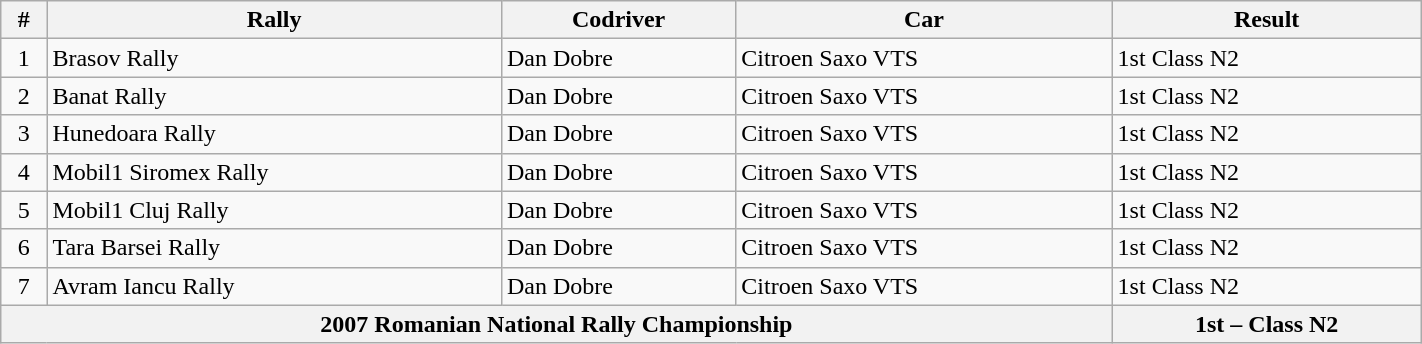<table class="wikitable" width="75%">
<tr>
<th>#</th>
<th>Rally</th>
<th>Codriver</th>
<th>Car</th>
<th>Result</th>
</tr>
<tr>
<td align="center">1</td>
<td>Brasov Rally</td>
<td>Dan Dobre</td>
<td>Citroen Saxo VTS</td>
<td>1st Class N2</td>
</tr>
<tr>
<td align="center">2</td>
<td>Banat Rally</td>
<td>Dan Dobre</td>
<td>Citroen Saxo VTS</td>
<td>1st Class N2</td>
</tr>
<tr>
<td align="center">3</td>
<td>Hunedoara Rally</td>
<td>Dan Dobre</td>
<td>Citroen Saxo VTS</td>
<td>1st Class N2</td>
</tr>
<tr>
<td align="center">4</td>
<td>Mobil1 Siromex Rally</td>
<td>Dan Dobre</td>
<td>Citroen Saxo VTS</td>
<td>1st Class N2</td>
</tr>
<tr>
<td align="center">5</td>
<td>Mobil1 Cluj Rally</td>
<td>Dan Dobre</td>
<td>Citroen Saxo VTS</td>
<td>1st Class N2</td>
</tr>
<tr>
<td align="center">6</td>
<td>Tara Barsei Rally</td>
<td>Dan Dobre</td>
<td>Citroen Saxo VTS</td>
<td>1st Class N2</td>
</tr>
<tr>
<td align="center">7</td>
<td>Avram Iancu Rally</td>
<td>Dan Dobre</td>
<td>Citroen Saxo VTS</td>
<td>1st Class N2</td>
</tr>
<tr>
<th scope="row" colspan=4>2007 Romanian National Rally Championship</th>
<th>1st – Class N2</th>
</tr>
</table>
